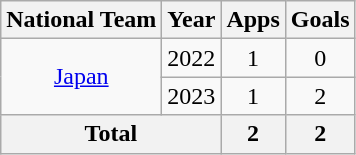<table class="wikitable" style="text-align:center">
<tr>
<th>National Team</th>
<th>Year</th>
<th>Apps</th>
<th>Goals</th>
</tr>
<tr>
<td rowspan="2"><a href='#'>Japan</a></td>
<td>2022</td>
<td>1</td>
<td>0</td>
</tr>
<tr>
<td>2023</td>
<td>1</td>
<td>2</td>
</tr>
<tr>
<th colspan="2">Total</th>
<th>2</th>
<th>2</th>
</tr>
</table>
